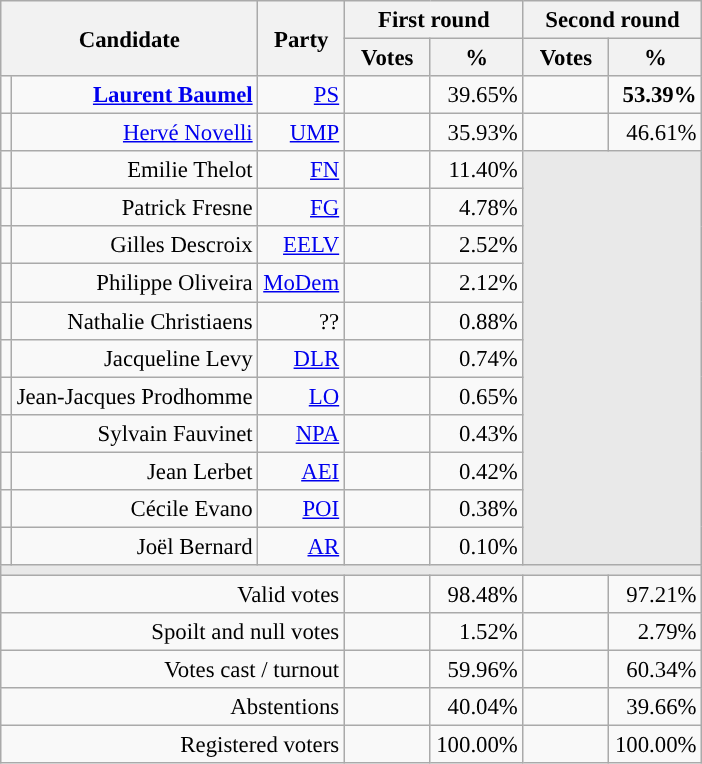<table class="wikitable" style="text-align:right;font-size:95%;">
<tr>
<th rowspan=2 colspan=2>Candidate</th>
<th rowspan=2 colspan=1>Party</th>
<th colspan=2>First round</th>
<th colspan=2>Second round</th>
</tr>
<tr>
<th style="width:50px;">Votes</th>
<th style="width:55px;">%</th>
<th style="width:50px;">Votes</th>
<th style="width:55px;">%</th>
</tr>
<tr>
<td style="color:inherit;background-color:"></td>
<td><strong><a href='#'>Laurent Baumel</a></strong></td>
<td><a href='#'>PS</a></td>
<td></td>
<td>39.65%</td>
<td><strong></strong></td>
<td><strong>53.39%</strong></td>
</tr>
<tr>
<td style="color:inherit;background-color:"></td>
<td><a href='#'>Hervé Novelli</a></td>
<td><a href='#'>UMP</a></td>
<td></td>
<td>35.93%</td>
<td></td>
<td>46.61%</td>
</tr>
<tr>
<td style="color:inherit;background-color:"></td>
<td>Emilie Thelot</td>
<td><a href='#'>FN</a></td>
<td></td>
<td>11.40%</td>
<td colspan=7 rowspan=11 style="background-color:#E9E9E9;"></td>
</tr>
<tr>
<td style="color:inherit;background-color:"></td>
<td>Patrick Fresne</td>
<td><a href='#'>FG</a></td>
<td></td>
<td>4.78%</td>
</tr>
<tr>
<td style="color:inherit;background-color:"></td>
<td>Gilles Descroix</td>
<td><a href='#'>EELV</a></td>
<td></td>
<td>2.52%</td>
</tr>
<tr>
<td style="color:inherit;background-color:"></td>
<td>Philippe Oliveira</td>
<td><a href='#'>MoDem</a></td>
<td></td>
<td>2.12%</td>
</tr>
<tr>
<td style="background-color:;"></td>
<td>Nathalie Christiaens</td>
<td>??</td>
<td></td>
<td>0.88%</td>
</tr>
<tr>
<td style="color:inherit;background-color:"></td>
<td>Jacqueline Levy</td>
<td><a href='#'>DLR</a></td>
<td></td>
<td>0.74%</td>
</tr>
<tr>
<td style="color:inherit;background-color:"></td>
<td>Jean-Jacques Prodhomme</td>
<td><a href='#'>LO</a></td>
<td></td>
<td>0.65%</td>
</tr>
<tr>
<td style="color:inherit;background-color:"></td>
<td>Sylvain Fauvinet</td>
<td><a href='#'>NPA</a></td>
<td></td>
<td>0.43%</td>
</tr>
<tr>
<td style="color:inherit;background-color:"></td>
<td>Jean Lerbet</td>
<td><a href='#'>AEI</a></td>
<td></td>
<td>0.42%</td>
</tr>
<tr>
<td style="color:inherit;background-color:"></td>
<td>Cécile Evano</td>
<td><a href='#'>POI</a></td>
<td></td>
<td>0.38%</td>
</tr>
<tr>
<td style="color:inherit;background-color:"></td>
<td>Joël Bernard</td>
<td><a href='#'>AR</a></td>
<td></td>
<td>0.10%</td>
</tr>
<tr>
<td colspan=7 style="background-color:#E9E9E9;"></td>
</tr>
<tr>
<td colspan=3>Valid votes</td>
<td></td>
<td>98.48%</td>
<td></td>
<td>97.21%</td>
</tr>
<tr>
<td colspan=3>Spoilt and null votes</td>
<td></td>
<td>1.52%</td>
<td></td>
<td>2.79%</td>
</tr>
<tr>
<td colspan=3>Votes cast / turnout</td>
<td></td>
<td>59.96%</td>
<td></td>
<td>60.34%</td>
</tr>
<tr>
<td colspan=3>Abstentions</td>
<td></td>
<td>40.04%</td>
<td></td>
<td>39.66%</td>
</tr>
<tr>
<td colspan=3>Registered voters</td>
<td></td>
<td>100.00%</td>
<td></td>
<td>100.00%</td>
</tr>
</table>
